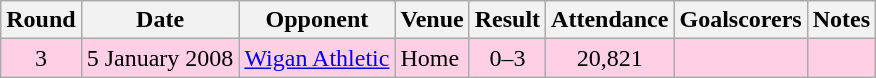<table class="wikitable">
<tr>
<th>Round</th>
<th>Date</th>
<th>Opponent</th>
<th>Venue</th>
<th>Result</th>
<th>Attendance</th>
<th>Goalscorers</th>
<th>Notes</th>
</tr>
<tr bgcolor="#ffd0e3">
<td align="center">3</td>
<td>5 January 2008</td>
<td><a href='#'>Wigan Athletic</a></td>
<td>Home</td>
<td align="center">0–3</td>
<td align="center">20,821</td>
<td></td>
<td></td>
</tr>
</table>
